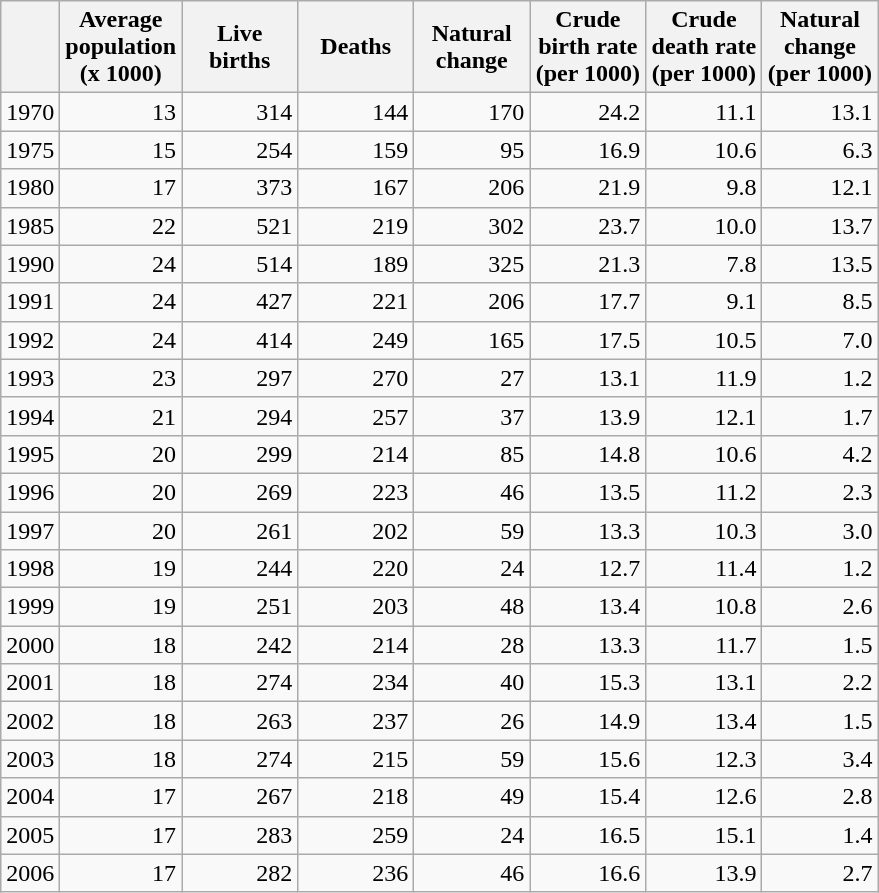<table class="wikitable">
<tr>
<th></th>
<th width="70pt">Average population (x 1000)</th>
<th width="70pt">Live births</th>
<th width="70pt">Deaths</th>
<th width="70pt">Natural change</th>
<th width="70pt">Crude birth rate (per 1000)</th>
<th width="70pt">Crude death rate (per 1000)</th>
<th width="70pt">Natural change (per 1000)</th>
</tr>
<tr>
<td>1970</td>
<td align="right">13</td>
<td align="right">314</td>
<td align="right">144</td>
<td align="right">170</td>
<td align="right">24.2</td>
<td align="right">11.1</td>
<td align="right">13.1</td>
</tr>
<tr>
<td>1975</td>
<td align="right">15</td>
<td align="right">254</td>
<td align="right">159</td>
<td align="right">95</td>
<td align="right">16.9</td>
<td align="right">10.6</td>
<td align="right">6.3</td>
</tr>
<tr>
<td>1980</td>
<td align="right">17</td>
<td align="right">373</td>
<td align="right">167</td>
<td align="right">206</td>
<td align="right">21.9</td>
<td align="right">9.8</td>
<td align="right">12.1</td>
</tr>
<tr>
<td>1985</td>
<td align="right">22</td>
<td align="right">521</td>
<td align="right">219</td>
<td align="right">302</td>
<td align="right">23.7</td>
<td align="right">10.0</td>
<td align="right">13.7</td>
</tr>
<tr>
<td>1990</td>
<td align="right">24</td>
<td align="right">514</td>
<td align="right">189</td>
<td align="right">325</td>
<td align="right">21.3</td>
<td align="right">7.8</td>
<td align="right">13.5</td>
</tr>
<tr>
<td>1991</td>
<td align="right">24</td>
<td align="right">427</td>
<td align="right">221</td>
<td align="right">206</td>
<td align="right">17.7</td>
<td align="right">9.1</td>
<td align="right">8.5</td>
</tr>
<tr>
<td>1992</td>
<td align="right">24</td>
<td align="right">414</td>
<td align="right">249</td>
<td align="right">165</td>
<td align="right">17.5</td>
<td align="right">10.5</td>
<td align="right">7.0</td>
</tr>
<tr>
<td>1993</td>
<td align="right">23</td>
<td align="right">297</td>
<td align="right">270</td>
<td align="right">27</td>
<td align="right">13.1</td>
<td align="right">11.9</td>
<td align="right">1.2</td>
</tr>
<tr>
<td>1994</td>
<td align="right">21</td>
<td align="right">294</td>
<td align="right">257</td>
<td align="right">37</td>
<td align="right">13.9</td>
<td align="right">12.1</td>
<td align="right">1.7</td>
</tr>
<tr>
<td>1995</td>
<td align="right">20</td>
<td align="right">299</td>
<td align="right">214</td>
<td align="right">85</td>
<td align="right">14.8</td>
<td align="right">10.6</td>
<td align="right">4.2</td>
</tr>
<tr>
<td>1996</td>
<td align="right">20</td>
<td align="right">269</td>
<td align="right">223</td>
<td align="right">46</td>
<td align="right">13.5</td>
<td align="right">11.2</td>
<td align="right">2.3</td>
</tr>
<tr>
<td>1997</td>
<td align="right">20</td>
<td align="right">261</td>
<td align="right">202</td>
<td align="right">59</td>
<td align="right">13.3</td>
<td align="right">10.3</td>
<td align="right">3.0</td>
</tr>
<tr>
<td>1998</td>
<td align="right">19</td>
<td align="right">244</td>
<td align="right">220</td>
<td align="right">24</td>
<td align="right">12.7</td>
<td align="right">11.4</td>
<td align="right">1.2</td>
</tr>
<tr>
<td>1999</td>
<td align="right">19</td>
<td align="right">251</td>
<td align="right">203</td>
<td align="right">48</td>
<td align="right">13.4</td>
<td align="right">10.8</td>
<td align="right">2.6</td>
</tr>
<tr>
<td>2000</td>
<td align="right">18</td>
<td align="right">242</td>
<td align="right">214</td>
<td align="right">28</td>
<td align="right">13.3</td>
<td align="right">11.7</td>
<td align="right">1.5</td>
</tr>
<tr>
<td>2001</td>
<td align="right">18</td>
<td align="right">274</td>
<td align="right">234</td>
<td align="right">40</td>
<td align="right">15.3</td>
<td align="right">13.1</td>
<td align="right">2.2</td>
</tr>
<tr>
<td>2002</td>
<td align="right">18</td>
<td align="right">263</td>
<td align="right">237</td>
<td align="right">26</td>
<td align="right">14.9</td>
<td align="right">13.4</td>
<td align="right">1.5</td>
</tr>
<tr>
<td>2003</td>
<td align="right">18</td>
<td align="right">274</td>
<td align="right">215</td>
<td align="right">59</td>
<td align="right">15.6</td>
<td align="right">12.3</td>
<td align="right">3.4</td>
</tr>
<tr>
<td>2004</td>
<td align="right">17</td>
<td align="right">267</td>
<td align="right">218</td>
<td align="right">49</td>
<td align="right">15.4</td>
<td align="right">12.6</td>
<td align="right">2.8</td>
</tr>
<tr>
<td>2005</td>
<td align="right">17</td>
<td align="right">283</td>
<td align="right">259</td>
<td align="right">24</td>
<td align="right">16.5</td>
<td align="right">15.1</td>
<td align="right">1.4</td>
</tr>
<tr>
<td>2006</td>
<td align="right">17</td>
<td align="right">282</td>
<td align="right">236</td>
<td align="right">46</td>
<td align="right">16.6</td>
<td align="right">13.9</td>
<td align="right">2.7</td>
</tr>
</table>
